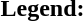<table class="toccolours" style="font-size:100%; white-space:nowrap;">
<tr>
<td><strong>Legend:</strong></td>
<td>      </td>
</tr>
<tr>
<td></td>
</tr>
<tr>
<td></td>
</tr>
</table>
